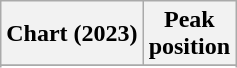<table class="wikitable sortable plainrowheaders" style="text-align:center">
<tr>
<th scope="col">Chart (2023)</th>
<th scope="col">Peak<br>position</th>
</tr>
<tr>
</tr>
<tr>
</tr>
</table>
